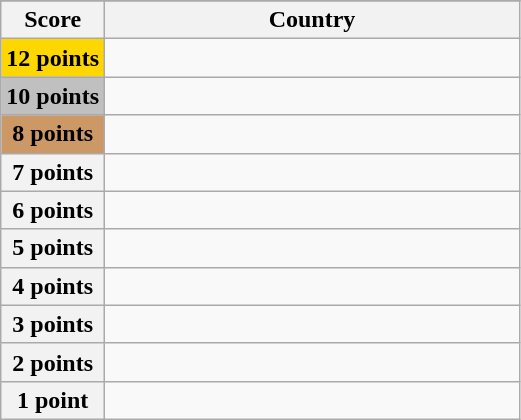<table class="wikitable">
<tr>
</tr>
<tr>
<th scope="col" width="20%">Score</th>
<th scope="col">Country</th>
</tr>
<tr>
<th scope="row" style="background:gold">12 points</th>
<td></td>
</tr>
<tr>
<th scope="row" style="background:silver">10 points</th>
<td></td>
</tr>
<tr>
<th scope="row" style="background:#CC9966">8 points</th>
<td></td>
</tr>
<tr>
<th scope="row">7 points</th>
<td></td>
</tr>
<tr>
<th scope="row">6 points</th>
<td></td>
</tr>
<tr>
<th scope="row">5 points</th>
<td></td>
</tr>
<tr>
<th scope="row">4 points</th>
<td></td>
</tr>
<tr>
<th scope="row">3 points</th>
<td></td>
</tr>
<tr>
<th scope="row">2 points</th>
<td></td>
</tr>
<tr>
<th scope="row">1 point</th>
<td></td>
</tr>
</table>
